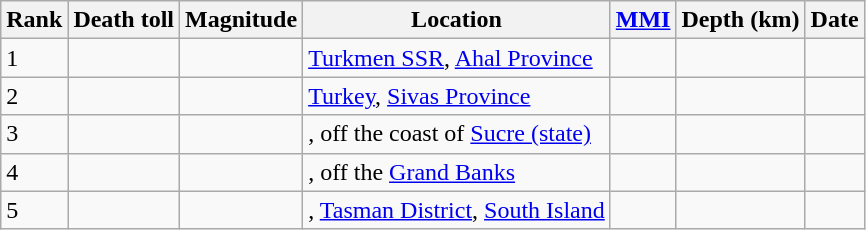<table class="sortable wikitable" style="font-size:100%;">
<tr>
<th>Rank</th>
<th>Death toll</th>
<th>Magnitude</th>
<th>Location</th>
<th><a href='#'>MMI</a></th>
<th>Depth (km)</th>
<th>Date</th>
</tr>
<tr>
<td>1</td>
<td></td>
<td></td>
<td> <a href='#'>Turkmen SSR</a>, <a href='#'>Ahal Province</a></td>
<td></td>
<td></td>
<td></td>
</tr>
<tr>
<td>2</td>
<td></td>
<td></td>
<td> <a href='#'>Turkey</a>, <a href='#'>Sivas Province</a></td>
<td></td>
<td></td>
<td></td>
</tr>
<tr>
<td>3</td>
<td></td>
<td></td>
<td>, off the coast of <a href='#'>Sucre (state)</a></td>
<td></td>
<td></td>
<td></td>
</tr>
<tr>
<td>4</td>
<td></td>
<td></td>
<td>, off the <a href='#'>Grand Banks</a></td>
<td></td>
<td></td>
<td></td>
</tr>
<tr>
<td>5</td>
<td></td>
<td></td>
<td>, <a href='#'>Tasman District</a>, <a href='#'>South Island</a></td>
<td></td>
<td></td>
<td></td>
</tr>
</table>
